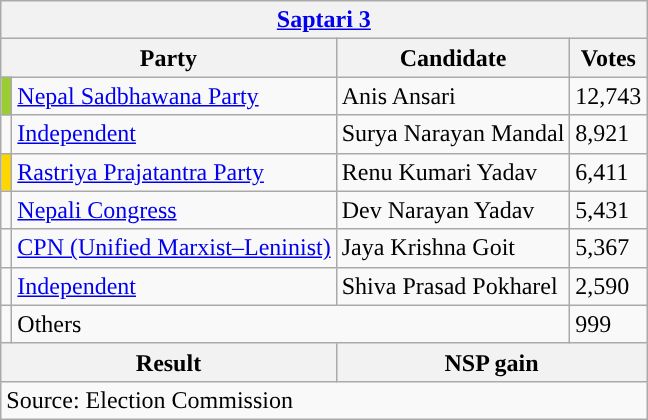<table class="wikitable">
<tr>
<th colspan="4"><a href='#'>Saptari 3</a></th>
</tr>
<tr>
<th colspan="2">Party</th>
<th>Candidate</th>
<th>Votes</th>
</tr>
<tr>
<td style="background-color:yellowgreen"></td>
<td><a href='#'>Nepal Sadbhawana Party</a></td>
<td>Anis Ansari</td>
<td>12,743</td>
</tr>
<tr>
<td style="background-color:"></td>
<td><a href='#'>Independent</a></td>
<td>Surya Narayan Mandal</td>
<td>8,921</td>
</tr>
<tr>
<td style="background-color:gold"></td>
<td><a href='#'>Rastriya Prajatantra Party</a></td>
<td>Renu Kumari Yadav</td>
<td>6,411</td>
</tr>
<tr>
<td style="background-color:"></td>
<td><a href='#'>Nepali Congress</a></td>
<td>Dev Narayan Yadav</td>
<td>5,431</td>
</tr>
<tr>
<td style="background-color:"></td>
<td><a href='#'>CPN (Unified Marxist–Leninist)</a></td>
<td>Jaya Krishna Goit</td>
<td>5,367</td>
</tr>
<tr>
<td></td>
<td><a href='#'>Independent</a></td>
<td>Shiva Prasad Pokharel</td>
<td>2,590</td>
</tr>
<tr>
<td></td>
<td colspan="2">Others</td>
<td>999</td>
</tr>
<tr>
<th colspan="2">Result</th>
<th colspan="2">NSP gain</th>
</tr>
<tr>
<td colspan="4">Source: Election Commission</td>
</tr>
</table>
